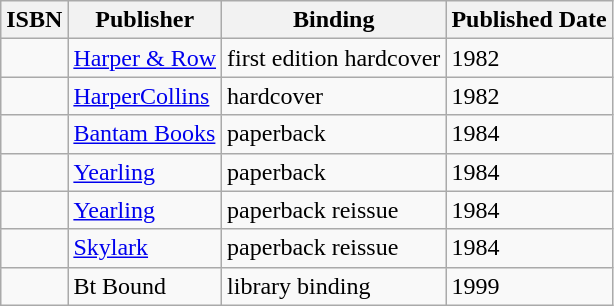<table class="wikitable">
<tr>
<th>ISBN</th>
<th>Publisher</th>
<th>Binding</th>
<th>Published Date</th>
</tr>
<tr>
<td></td>
<td><a href='#'>Harper & Row</a></td>
<td>first edition hardcover</td>
<td>1982</td>
</tr>
<tr>
<td></td>
<td><a href='#'>HarperCollins</a></td>
<td>hardcover</td>
<td>1982</td>
</tr>
<tr>
<td></td>
<td><a href='#'>Bantam Books</a></td>
<td>paperback</td>
<td>1984</td>
</tr>
<tr>
<td></td>
<td><a href='#'>Yearling</a></td>
<td>paperback</td>
<td>1984</td>
</tr>
<tr>
<td></td>
<td><a href='#'>Yearling</a></td>
<td>paperback reissue</td>
<td>1984</td>
</tr>
<tr>
<td></td>
<td><a href='#'>Skylark</a></td>
<td>paperback reissue</td>
<td>1984</td>
</tr>
<tr>
<td></td>
<td>Bt Bound</td>
<td>library binding</td>
<td>1999</td>
</tr>
</table>
